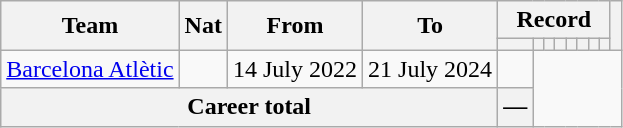<table class="wikitable" style="text-align: center">
<tr>
<th rowspan="2">Team</th>
<th rowspan="2">Nat</th>
<th rowspan="2">From</th>
<th rowspan="2">To</th>
<th colspan="8">Record</th>
<th rowspan=2></th>
</tr>
<tr>
<th></th>
<th></th>
<th></th>
<th></th>
<th></th>
<th></th>
<th></th>
<th></th>
</tr>
<tr>
<td><a href='#'>Barcelona Atlètic</a></td>
<td></td>
<td>14 July 2022</td>
<td>21 July 2024<br></td>
<td></td>
</tr>
<tr>
<th colspan=4>Career total<br></th>
<th>—</th>
</tr>
</table>
